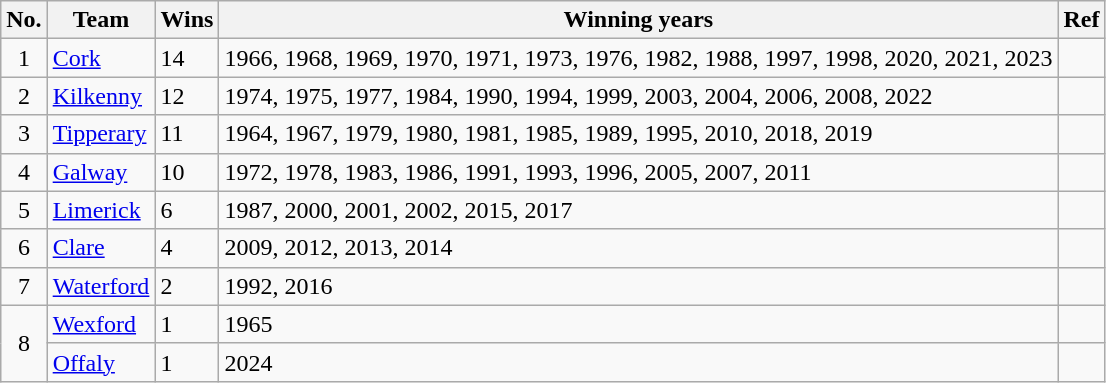<table class=wikitable>
<tr>
<th>No.</th>
<th>Team</th>
<th>Wins</th>
<th>Winning years</th>
<th>Ref</th>
</tr>
<tr>
<td rowspan=1 align=center>1</td>
<td> <a href='#'>Cork</a></td>
<td>14</td>
<td>1966, 1968, 1969, 1970, 1971, 1973, 1976, 1982, 1988, 1997, 1998, 2020, 2021, 2023</td>
<td></td>
</tr>
<tr>
<td rowspan=1 align=center>2</td>
<td> <a href='#'>Kilkenny</a></td>
<td>12</td>
<td>1974, 1975, 1977, 1984, 1990, 1994, 1999, 2003, 2004, 2006, 2008, 2022</td>
<td></td>
</tr>
<tr>
<td rowspan=1 align=center>3</td>
<td> <a href='#'>Tipperary</a></td>
<td>11</td>
<td>1964, 1967, 1979, 1980, 1981, 1985, 1989, 1995, 2010, 2018, 2019</td>
<td></td>
</tr>
<tr>
<td align=center>4</td>
<td> <a href='#'>Galway</a></td>
<td>10</td>
<td>1972, 1978, 1983, 1986, 1991, 1993, 1996, 2005, 2007, 2011</td>
<td></td>
</tr>
<tr>
<td align=center>5</td>
<td> <a href='#'>Limerick</a></td>
<td>6</td>
<td>1987, 2000, 2001, 2002, 2015, 2017</td>
<td></td>
</tr>
<tr>
<td align=center>6</td>
<td> <a href='#'>Clare</a></td>
<td>4</td>
<td>2009, 2012, 2013, 2014</td>
<td></td>
</tr>
<tr>
<td rowspan=1 align=center>7</td>
<td> <a href='#'>Waterford</a></td>
<td>2</td>
<td>1992, 2016</td>
<td></td>
</tr>
<tr>
<td rowspan=2 align=center>8</td>
<td> <a href='#'>Wexford</a></td>
<td>1</td>
<td>1965</td>
<td></td>
</tr>
<tr>
<td> <a href='#'>Offaly</a></td>
<td>1</td>
<td>2024</td>
<td></td>
</tr>
</table>
